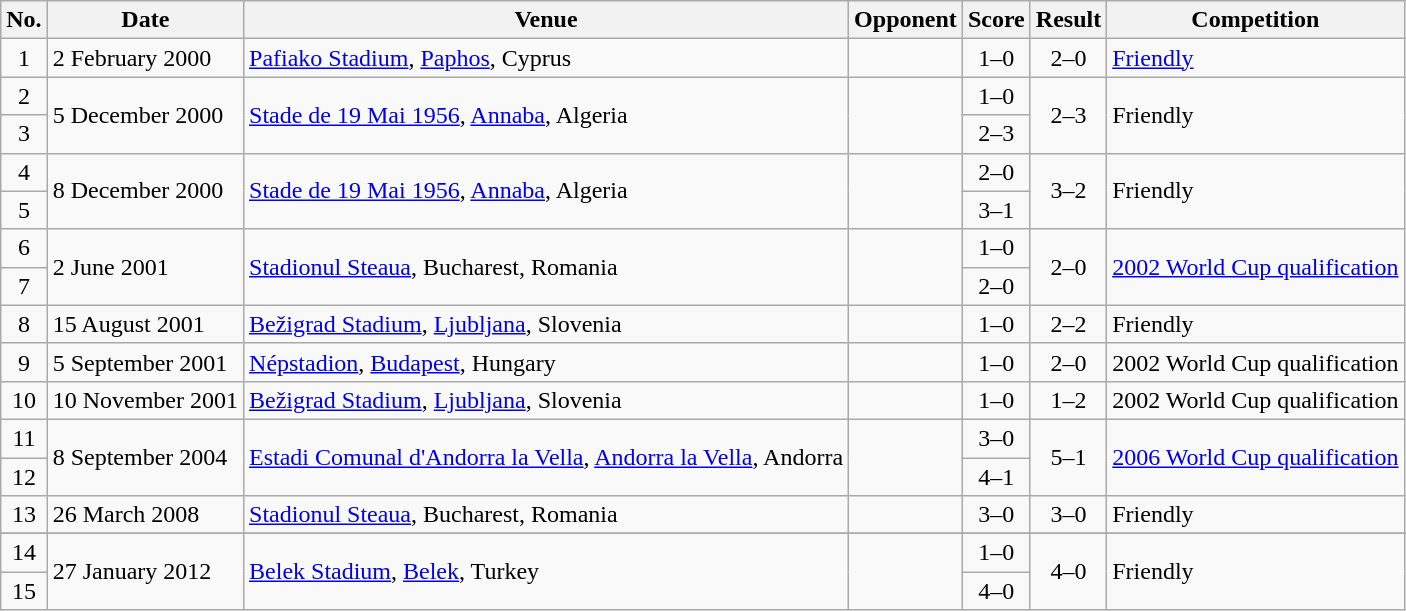<table class="wikitable sortable">
<tr>
<th scope="col">No.</th>
<th scope="col">Date</th>
<th scope="col">Venue</th>
<th scope="col">Opponent</th>
<th scope="col">Score</th>
<th scope="col">Result</th>
<th scope="col">Competition</th>
</tr>
<tr>
<td style="text-align:center">1</td>
<td>2 February 2000</td>
<td><a href='#'>Pafiako Stadium</a>, <a href='#'>Paphos</a>, Cyprus</td>
<td></td>
<td style="text-align:center">1–0</td>
<td style="text-align:center">2–0</td>
<td><a href='#'>Friendly</a></td>
</tr>
<tr>
<td style="text-align:center">2</td>
<td rowspan="2">5 December 2000</td>
<td rowspan="2"><a href='#'>Stade de 19 Mai 1956</a>, <a href='#'>Annaba</a>, Algeria</td>
<td rowspan="2"></td>
<td style="text-align:center">1–0</td>
<td rowspan="2" style="text-align:center">2–3</td>
<td rowspan="2">Friendly</td>
</tr>
<tr>
<td style="text-align:center">3</td>
<td style="text-align:center">2–3</td>
</tr>
<tr>
<td style="text-align:center">4</td>
<td rowspan="2">8 December 2000</td>
<td rowspan="2"><a href='#'>Stade de 19 Mai 1956</a>, <a href='#'>Annaba</a>, Algeria</td>
<td rowspan="2"></td>
<td style="text-align:center">2–0</td>
<td rowspan="2" style="text-align:center">3–2</td>
<td rowspan="2">Friendly</td>
</tr>
<tr>
<td style="text-align:center">5</td>
<td style="text-align:center">3–1</td>
</tr>
<tr>
<td style="text-align:center">6</td>
<td rowspan="2">2 June 2001</td>
<td rowspan="2"><a href='#'>Stadionul Steaua</a>, Bucharest, Romania</td>
<td rowspan="2"></td>
<td style="text-align:center">1–0</td>
<td rowspan="2" style="text-align:center">2–0</td>
<td rowspan="2"><a href='#'>2002 World Cup qualification</a></td>
</tr>
<tr>
<td style="text-align:center">7</td>
<td style="text-align:center">2–0</td>
</tr>
<tr>
<td style="text-align:center">8</td>
<td>15 August 2001</td>
<td><a href='#'>Bežigrad Stadium</a>, <a href='#'>Ljubljana</a>, Slovenia</td>
<td></td>
<td style="text-align:center">1–0</td>
<td style="text-align:center">2–2</td>
<td>Friendly</td>
</tr>
<tr>
<td style="text-align:center">9</td>
<td>5 September 2001</td>
<td><a href='#'>Népstadion</a>, <a href='#'>Budapest</a>, Hungary</td>
<td></td>
<td style="text-align:center">1–0</td>
<td style="text-align:center">2–0</td>
<td>2002 World Cup qualification</td>
</tr>
<tr>
<td style="text-align:center">10</td>
<td>10 November 2001</td>
<td><a href='#'>Bežigrad Stadium</a>, <a href='#'>Ljubljana</a>, Slovenia</td>
<td></td>
<td style="text-align:center">1–0</td>
<td style="text-align:center">1–2</td>
<td>2002 World Cup qualification</td>
</tr>
<tr>
<td style="text-align:center">11</td>
<td rowspan="2">8 September 2004</td>
<td rowspan="2"><a href='#'>Estadi Comunal d'Andorra la Vella</a>, <a href='#'>Andorra la Vella</a>, Andorra</td>
<td rowspan="2"></td>
<td style="text-align:center">3–0</td>
<td rowspan="2" style="text-align:center">5–1</td>
<td rowspan="2"><a href='#'>2006 World Cup qualification</a></td>
</tr>
<tr>
<td style="text-align:center">12</td>
<td style="text-align:center">4–1</td>
</tr>
<tr>
<td style="text-align:center">13</td>
<td>26 March 2008</td>
<td><a href='#'>Stadionul Steaua</a>, Bucharest, Romania</td>
<td></td>
<td style="text-align:center">3–0</td>
<td style="text-align:center">3–0</td>
<td>Friendly</td>
</tr>
<tr>
</tr>
<tr>
<td style="text-align:center">14</td>
<td rowspan="2">27 January 2012</td>
<td rowspan="2"><a href='#'>Belek Stadium</a>, <a href='#'>Belek</a>, Turkey</td>
<td rowspan="2"></td>
<td style="text-align:center">1–0</td>
<td rowspan="2" style="text-align:center">4–0</td>
<td rowspan="2">Friendly</td>
</tr>
<tr>
<td style="text-align:center">15</td>
<td style="text-align:center">4–0</td>
</tr>
</table>
